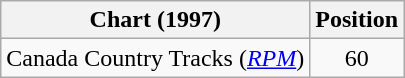<table class="wikitable sortable">
<tr>
<th scope="col">Chart (1997)</th>
<th scope="col">Position</th>
</tr>
<tr>
<td>Canada Country Tracks (<em><a href='#'>RPM</a></em>)</td>
<td align="center">60</td>
</tr>
</table>
